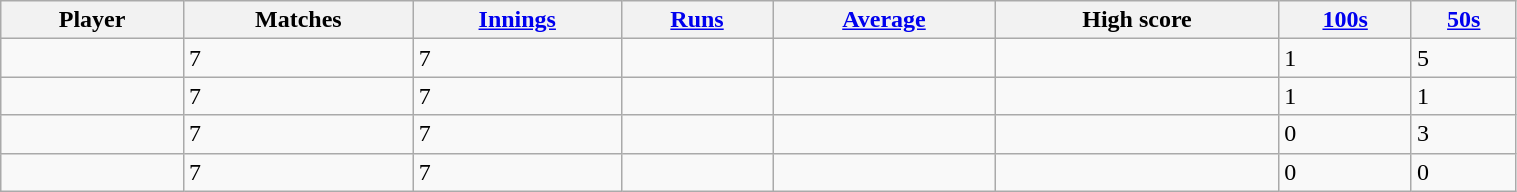<table class="wikitable sortable" style="width:80%;">
<tr>
<th>Player</th>
<th>Matches</th>
<th><a href='#'>Innings</a></th>
<th><a href='#'>Runs</a></th>
<th><a href='#'>Average</a></th>
<th>High score</th>
<th><a href='#'>100s</a></th>
<th><a href='#'>50s</a></th>
</tr>
<tr>
<td></td>
<td>7</td>
<td>7</td>
<td></td>
<td></td>
<td></td>
<td>1</td>
<td>5</td>
</tr>
<tr>
<td></td>
<td>7</td>
<td>7</td>
<td></td>
<td></td>
<td></td>
<td>1</td>
<td>1</td>
</tr>
<tr>
<td></td>
<td>7</td>
<td>7</td>
<td></td>
<td></td>
<td></td>
<td>0</td>
<td>3</td>
</tr>
<tr>
<td></td>
<td>7</td>
<td>7</td>
<td></td>
<td></td>
<td></td>
<td>0</td>
<td>0</td>
</tr>
</table>
